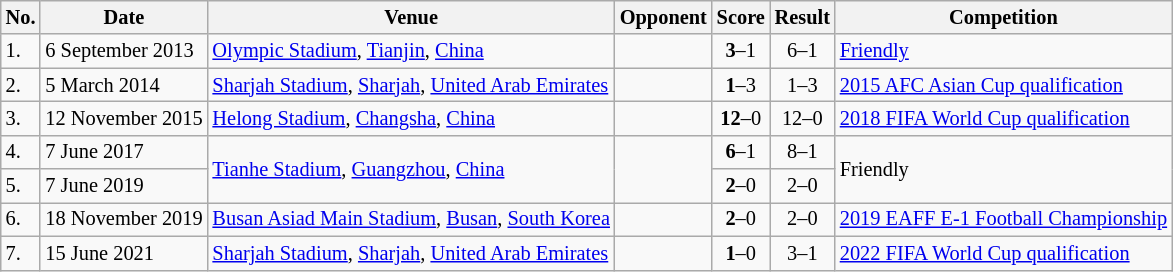<table class="wikitable" style="font-size:85%;">
<tr>
<th>No.</th>
<th>Date</th>
<th>Venue</th>
<th>Opponent</th>
<th>Score</th>
<th>Result</th>
<th>Competition</th>
</tr>
<tr>
<td>1.</td>
<td>6 September 2013</td>
<td><a href='#'>Olympic Stadium</a>, <a href='#'>Tianjin</a>, <a href='#'>China</a></td>
<td></td>
<td align=center><strong>3</strong>–1</td>
<td align=center>6–1</td>
<td><a href='#'>Friendly</a></td>
</tr>
<tr>
<td>2.</td>
<td>5 March 2014</td>
<td><a href='#'>Sharjah Stadium</a>, <a href='#'>Sharjah</a>, <a href='#'>United Arab Emirates</a></td>
<td></td>
<td align=center><strong>1</strong>–3</td>
<td align=center>1–3</td>
<td><a href='#'>2015 AFC Asian Cup qualification</a></td>
</tr>
<tr>
<td>3.</td>
<td>12 November 2015</td>
<td><a href='#'>Helong Stadium</a>, <a href='#'>Changsha</a>, <a href='#'>China</a></td>
<td></td>
<td align=center><strong>12</strong>–0</td>
<td align=center>12–0</td>
<td><a href='#'>2018 FIFA World Cup qualification</a></td>
</tr>
<tr>
<td>4.</td>
<td>7 June 2017</td>
<td rowspan=2><a href='#'>Tianhe Stadium</a>, <a href='#'>Guangzhou</a>, <a href='#'>China</a></td>
<td rowspan=2></td>
<td align=center><strong>6</strong>–1</td>
<td align=center>8–1</td>
<td rowspan=2>Friendly</td>
</tr>
<tr>
<td>5.</td>
<td>7 June 2019</td>
<td align=center><strong>2</strong>–0</td>
<td align=center>2–0</td>
</tr>
<tr>
<td>6.</td>
<td>18 November 2019</td>
<td><a href='#'>Busan Asiad Main Stadium</a>, <a href='#'>Busan</a>, <a href='#'>South Korea</a></td>
<td></td>
<td align=center><strong>2</strong>–0</td>
<td align=center>2–0</td>
<td><a href='#'>2019 EAFF E-1 Football Championship</a></td>
</tr>
<tr>
<td>7.</td>
<td>15 June 2021</td>
<td><a href='#'>Sharjah Stadium</a>, <a href='#'>Sharjah</a>, <a href='#'>United Arab Emirates</a></td>
<td></td>
<td align=center><strong>1</strong>–0</td>
<td align=center>3–1</td>
<td><a href='#'>2022 FIFA World Cup qualification</a></td>
</tr>
</table>
